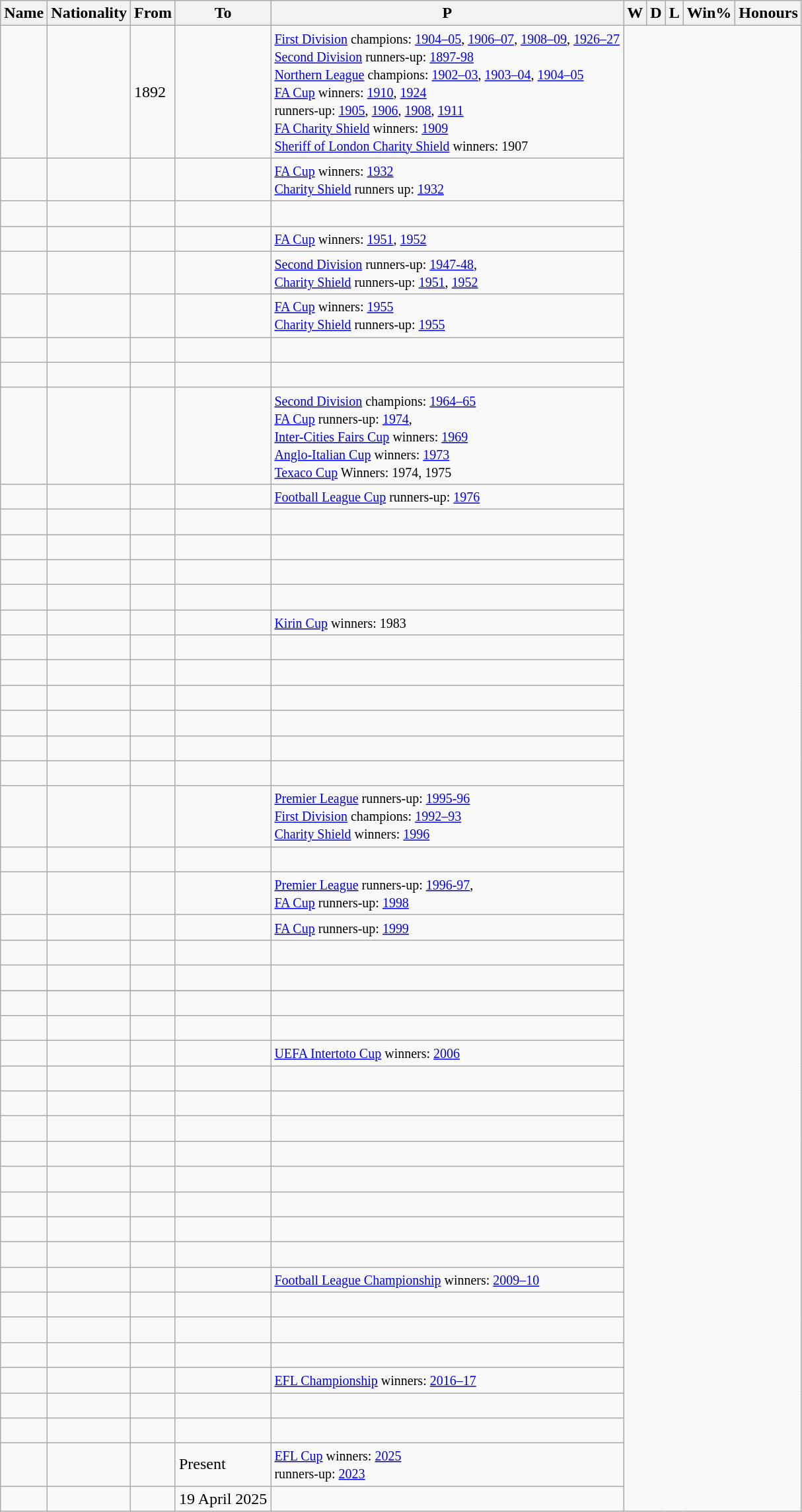<table class="wikitable sortable">
<tr>
<th>Name</th>
<th>Nationality</th>
<th>From</th>
<th class="unsortable">To</th>
<th>P</th>
<th>W</th>
<th>D</th>
<th>L</th>
<th>Win%</th>
<th class="unsortable">Honours</th>
</tr>
<tr>
<td align=left></td>
<td></td>
<td align=left>1892</td>
<td align=left><br></td>
<td align=left><small><a href='#'>First Division</a> champions: <a href='#'>1904–05</a>, <a href='#'>1906–07</a>, <a href='#'>1908–09</a>, <a href='#'>1926–27</a><br> <a href='#'>Second Division</a> runners-up: <a href='#'>1897-98</a><br> <a href='#'>Northern League</a> champions: <a href='#'>1902–03</a>, <a href='#'>1903–04</a>, <a href='#'>1904–05</a><br><a href='#'>FA Cup</a> winners: <a href='#'>1910</a>, <a href='#'>1924</a><br> runners-up: <a href='#'> 1905</a>, <a href='#'> 1906</a>, <a href='#'> 1908</a>, <a href='#'> 1911</a><br> <a href='#'>FA Charity Shield</a> winners: <a href='#'>1909</a><br><a href='#'>Sheriff of London Charity Shield</a> winners: 1907</small></td>
</tr>
<tr>
<td align=left></td>
<td></td>
<td align=left></td>
<td align=left><br></td>
<td align=left><small><a href='#'>FA Cup</a> winners: <a href='#'>1932</a><br> <a href='#'>Charity Shield</a> runners up: <a href='#'> 1932</a><br> </small></td>
</tr>
<tr>
<td align=left></td>
<td></td>
<td align=left></td>
<td align=left><br></td>
<td></td>
</tr>
<tr>
<td align=left></td>
<td></td>
<td align=left></td>
<td align=left><br></td>
<td align=left><small><a href='#'>FA Cup</a> winners: <a href='#'>1951</a>, <a href='#'>1952</a><br></small></td>
</tr>
<tr>
<td align=left></td>
<td></td>
<td align=left></td>
<td align=left><br></td>
<td align=left><small><a href='#'>Second Division</a> runners-up: <a href='#'>1947-48</a>,<br><a href='#'>Charity Shield</a> runners-up: <a href='#'>1951</a>, <a href='#'>1952</a></small></td>
</tr>
<tr>
<td align=left></td>
<td></td>
<td align=left></td>
<td align=left><br></td>
<td align=left><small><a href='#'>FA Cup</a> winners: <a href='#'>1955</a><br><a href='#'>Charity Shield</a> runners-up: <a href='#'>1955</a></small></td>
</tr>
<tr>
<td align=left></td>
<td></td>
<td align=left></td>
<td align=left><br></td>
<td></td>
</tr>
<tr>
<td align=left></td>
<td></td>
<td align=left></td>
<td align=left><br></td>
<td></td>
</tr>
<tr>
<td align=left></td>
<td></td>
<td align=left></td>
<td align=left><br></td>
<td align=left><small><a href='#'>Second Division</a> champions: <a href='#'>1964–65</a><br> <a href='#'>FA Cup</a> runners-up: <a href='#'>1974</a>,<br> <a href='#'>Inter-Cities Fairs Cup</a> winners: <a href='#'>1969</a><br><a href='#'>Anglo-Italian Cup</a> winners: <a href='#'>1973</a><br><a href='#'>Texaco Cup</a> Winners: 1974, 1975</small></td>
</tr>
<tr>
<td align=left></td>
<td></td>
<td align=left></td>
<td align=left><br></td>
<td align=left><small><a href='#'>Football League Cup</a> runners-up: <a href='#'>1976</a></small></td>
</tr>
<tr>
<td align=left></td>
<td></td>
<td align=left></td>
<td align=left><br></td>
<td></td>
</tr>
<tr>
<td align=left></td>
<td></td>
<td align=left></td>
<td align=left><br></td>
<td></td>
</tr>
<tr>
<td align=left></td>
<td></td>
<td align=left></td>
<td align=left><br></td>
<td></td>
</tr>
<tr>
<td align=left></td>
<td></td>
<td align=left></td>
<td align=left><br></td>
<td></td>
</tr>
<tr>
<td align=left></td>
<td></td>
<td align=left></td>
<td align=left><br></td>
<td align=left><small><a href='#'>Kirin Cup</a> winners: 1983</small></td>
</tr>
<tr>
<td align=left></td>
<td></td>
<td align=left></td>
<td align=left><br></td>
<td></td>
</tr>
<tr>
<td align=left></td>
<td></td>
<td align=left></td>
<td align=left><br></td>
<td></td>
</tr>
<tr>
<td align=left></td>
<td></td>
<td align=left></td>
<td align=left><br></td>
<td></td>
</tr>
<tr>
<td align=left></td>
<td></td>
<td align=left></td>
<td align=left><br></td>
<td></td>
</tr>
<tr>
<td align=left></td>
<td></td>
<td align=left></td>
<td align=left><br></td>
<td></td>
</tr>
<tr>
<td align=left></td>
<td></td>
<td align=left></td>
<td align=left><br></td>
<td></td>
</tr>
<tr>
<td align=left></td>
<td></td>
<td align=left></td>
<td align=left><br></td>
<td align=left><small><a href='#'>Premier League</a> runners-up: <a href='#'>1995-96</a><br> <a href='#'>First Division</a> champions: <a href='#'>1992–93</a><br><a href='#'>Charity Shield</a> winners: <a href='#'>1996</a></small></td>
</tr>
<tr>
<td align=left></td>
<td></td>
<td align=left></td>
<td align=left><br></td>
<td></td>
</tr>
<tr>
<td align=left></td>
<td></td>
<td align=left></td>
<td align=left><br></td>
<td align=left><small><a href='#'>Premier League</a> runners-up: <a href='#'>1996-97</a>,<br><a href='#'>FA Cup</a> runners-up: <a href='#'>1998</a></small></td>
</tr>
<tr>
<td align=left></td>
<td></td>
<td align=left></td>
<td align=left><br></td>
<td align=left><small><a href='#'>FA Cup</a> runners-up: <a href='#'>1999</a> </small></td>
</tr>
<tr>
<td align=left></td>
<td></td>
<td align=left></td>
<td align=left><br></td>
<td></td>
</tr>
<tr>
<td align=left></td>
<td></td>
<td align=left></td>
<td align=left><br></td>
<td align=left><small><br></small></td>
</tr>
<tr>
</tr>
<tr>
<td align=left></td>
<td></td>
<td align=left></td>
<td align=left><br></td>
<td></td>
</tr>
<tr>
<td align=left></td>
<td></td>
<td align=left></td>
<td align=left><br></td>
<td></td>
</tr>
<tr>
<td align=left></td>
<td></td>
<td align=left></td>
<td align=left><br></td>
<td align=left><small><a href='#'>UEFA Intertoto Cup</a> winners: <a href='#'>2006</a></small></td>
</tr>
<tr>
<td align=left></td>
<td></td>
<td align=left></td>
<td align=left><br></td>
<td></td>
</tr>
<tr>
<td align=left></td>
<td></td>
<td align=left></td>
<td align=left><br></td>
<td></td>
</tr>
<tr>
<td align=left></td>
<td></td>
<td align=left></td>
<td align=left><br></td>
<td></td>
</tr>
<tr>
<td align=left></td>
<td></td>
<td align=left></td>
<td align=left><br></td>
<td></td>
</tr>
<tr>
<td align=left></td>
<td></td>
<td align=left></td>
<td align=left><br></td>
<td></td>
</tr>
<tr>
<td align=left></td>
<td></td>
<td align=left></td>
<td align=left><br></td>
<td></td>
</tr>
<tr>
<td align=left></td>
<td></td>
<td align=left></td>
<td align=left><br></td>
<td></td>
</tr>
<tr>
<td align=left></td>
<td></td>
<td align=left></td>
<td align=left><br></td>
<td></td>
</tr>
<tr>
<td align=left></td>
<td></td>
<td align=left></td>
<td align=left><br></td>
<td align=left><small><a href='#'>Football League Championship</a> winners: <a href='#'>2009–10</a></small></td>
</tr>
<tr>
<td align=left></td>
<td></td>
<td align=left></td>
<td align=left><br></td>
<td align=left></td>
</tr>
<tr>
<td align=left></td>
<td></td>
<td align=left></td>
<td align=left><br></td>
<td></td>
</tr>
<tr>
<td align=left></td>
<td></td>
<td align=left></td>
<td align=left><br></td>
<td></td>
</tr>
<tr>
<td align=left></td>
<td></td>
<td align=left></td>
<td align=left><br></td>
<td><small><a href='#'>EFL Championship</a> winners: <a href='#'>2016–17</a></small></td>
</tr>
<tr>
<td align=left></td>
<td></td>
<td align=left></td>
<td align=left><br></td>
<td></td>
</tr>
<tr>
<td align=left></td>
<td></td>
<td align=left></td>
<td align=left><br></td>
<td></td>
</tr>
<tr>
<td align=left></td>
<td></td>
<td align=left></td>
<td align=>Present<br></td>
<td><small><a href='#'>EFL Cup</a> winners: <a href='#'>2025</a><br>runners-up: <a href='#'>2023</a></small></td>
</tr>
<tr>
<td align=left> </td>
<td></td>
<td align=left></td>
<td align=>19 April 2025<br></td>
<td></td>
</tr>
</table>
